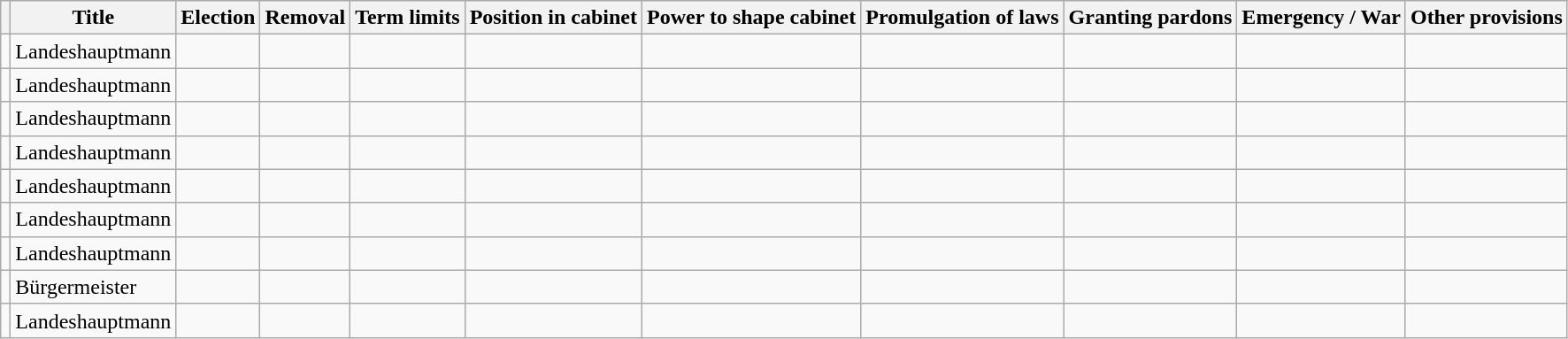<table class="wikitable sortable">
<tr>
<th></th>
<th>Title</th>
<th>Election</th>
<th>Removal</th>
<th>Term limits</th>
<th>Position in cabinet</th>
<th>Power to shape cabinet</th>
<th>Promulgation of laws</th>
<th>Granting pardons</th>
<th>Emergency / War</th>
<th>Other provisions</th>
</tr>
<tr>
<td></td>
<td>Landeshauptmann</td>
<td></td>
<td></td>
<td></td>
<td></td>
<td></td>
<td></td>
<td></td>
<td></td>
<td></td>
</tr>
<tr>
<td></td>
<td>Landeshauptmann</td>
<td></td>
<td></td>
<td></td>
<td></td>
<td></td>
<td></td>
<td></td>
<td></td>
<td></td>
</tr>
<tr>
<td></td>
<td>Landeshauptmann</td>
<td></td>
<td></td>
<td></td>
<td></td>
<td></td>
<td></td>
<td></td>
<td></td>
<td></td>
</tr>
<tr>
<td></td>
<td>Landeshauptmann</td>
<td></td>
<td></td>
<td></td>
<td></td>
<td></td>
<td></td>
<td></td>
<td></td>
<td></td>
</tr>
<tr>
<td></td>
<td>Landeshauptmann</td>
<td></td>
<td></td>
<td></td>
<td></td>
<td></td>
<td></td>
<td></td>
<td></td>
<td></td>
</tr>
<tr>
<td></td>
<td>Landeshauptmann</td>
<td></td>
<td></td>
<td></td>
<td></td>
<td></td>
<td></td>
<td></td>
<td></td>
<td></td>
</tr>
<tr>
<td></td>
<td>Landeshauptmann</td>
<td></td>
<td></td>
<td></td>
<td></td>
<td></td>
<td></td>
<td></td>
<td></td>
<td></td>
</tr>
<tr>
<td></td>
<td>Bürgermeister</td>
<td></td>
<td></td>
<td></td>
<td></td>
<td></td>
<td></td>
<td></td>
<td></td>
<td></td>
</tr>
<tr>
<td></td>
<td>Landeshauptmann</td>
<td></td>
<td></td>
<td></td>
<td></td>
<td></td>
<td></td>
<td></td>
<td></td>
<td></td>
</tr>
</table>
